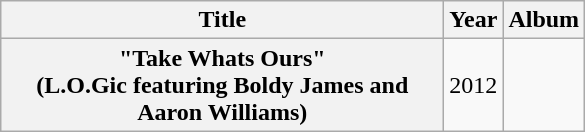<table class="wikitable plainrowheaders" style="text-align:center;">
<tr>
<th scope="col" style="width:18em;">Title</th>
<th scope="col">Year</th>
<th scope="col">Album</th>
</tr>
<tr>
<th scope="row">"Take Whats Ours"<br><span>(L.O.Gic featuring Boldy James and Aaron Williams)</span></th>
<td>2012</td>
<td></td>
</tr>
</table>
